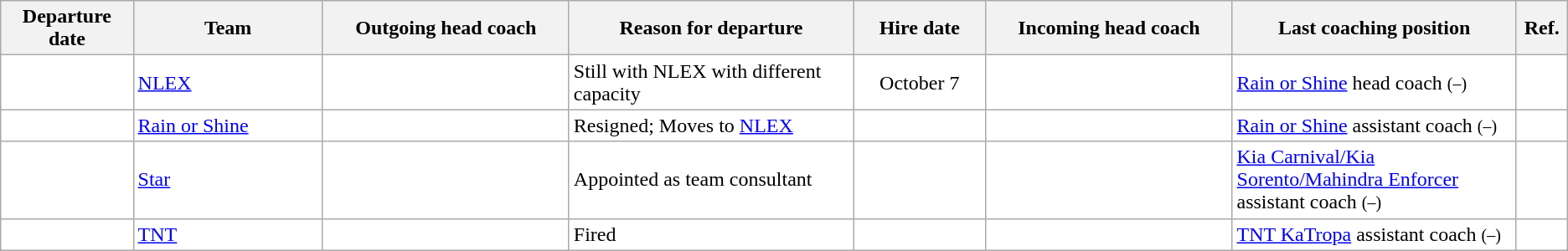<table class="wikitable sortable">
<tr>
<th style="width:7%;">Departure date</th>
<th style="width:10%;">Team</th>
<th style="width:13%;">Outgoing head coach</th>
<th style="width:15%;">Reason for departure</th>
<th style="width:7%;">Hire date</th>
<th style="width:13%;">Incoming head coach</th>
<th class="unsortable" style="width:15%;">Last coaching position</th>
<th class="unsortable" style="width:2%;">Ref.</th>
</tr>
<tr style="background:#fff;">
<td align=center></td>
<td><a href='#'>NLEX</a></td>
<td></td>
<td>Still with NLEX with different capacity</td>
<td align=center>October 7</td>
<td></td>
<td><a href='#'>Rain or Shine</a> head coach <small>(–)</small></td>
<td align=center></td>
</tr>
<tr style="background:#fff;">
<td align=center></td>
<td><a href='#'>Rain or Shine</a></td>
<td></td>
<td>Resigned; Moves to <a href='#'>NLEX</a></td>
<td align=center></td>
<td></td>
<td><a href='#'>Rain or Shine</a> assistant coach <small>(–)</small></td>
<td align=center></td>
</tr>
<tr style="background:#fff;">
<td align=center></td>
<td><a href='#'>Star</a></td>
<td></td>
<td>Appointed as team consultant</td>
<td align=center></td>
<td></td>
<td><a href='#'>Kia Carnival/Kia Sorento/Mahindra Enforcer</a> assistant coach <small>(–)</small></td>
<td align=center></td>
</tr>
<tr style="background:#fff;">
<td align=center></td>
<td><a href='#'>TNT</a></td>
<td></td>
<td>Fired</td>
<td align=center></td>
<td></td>
<td><a href='#'>TNT KaTropa</a> assistant coach <small>(–)</small></td>
<td align=center></td>
</tr>
</table>
